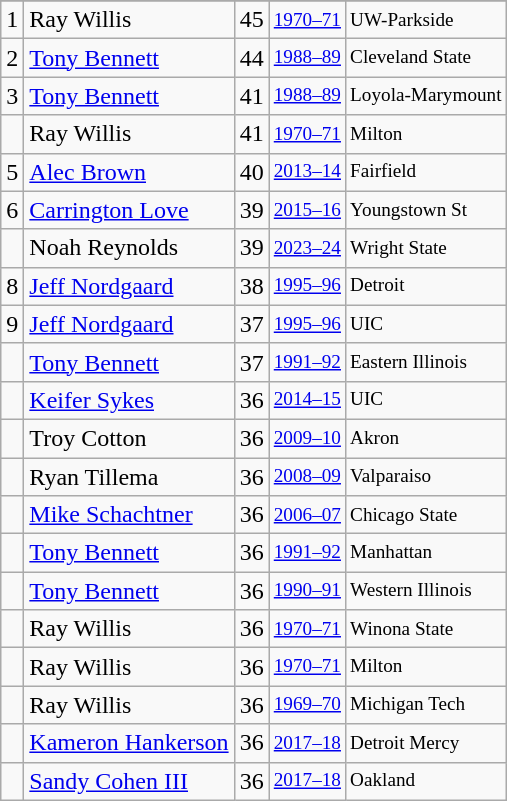<table class="wikitable">
<tr>
</tr>
<tr>
<td>1</td>
<td>Ray Willis</td>
<td>45</td>
<td style="font-size:80%;"><a href='#'>1970–71</a></td>
<td style="font-size:80%;">UW-Parkside</td>
</tr>
<tr>
<td>2</td>
<td><a href='#'>Tony Bennett</a></td>
<td>44</td>
<td style="font-size:80%;"><a href='#'>1988–89</a></td>
<td style="font-size:80%;">Cleveland State</td>
</tr>
<tr>
<td>3</td>
<td><a href='#'>Tony Bennett</a></td>
<td>41</td>
<td style="font-size:80%;"><a href='#'>1988–89</a></td>
<td style="font-size:80%;">Loyola-Marymount</td>
</tr>
<tr>
<td></td>
<td>Ray Willis</td>
<td>41</td>
<td style="font-size:80%;"><a href='#'>1970–71</a></td>
<td style="font-size:80%;">Milton</td>
</tr>
<tr>
<td>5</td>
<td><a href='#'>Alec Brown</a></td>
<td>40</td>
<td style="font-size:80%;"><a href='#'>2013–14</a></td>
<td style="font-size:80%;">Fairfield</td>
</tr>
<tr>
<td>6</td>
<td><a href='#'>Carrington Love</a></td>
<td>39</td>
<td style="font-size:80%;"><a href='#'>2015–16</a></td>
<td style="font-size:80%;">Youngstown St</td>
</tr>
<tr>
<td></td>
<td>Noah Reynolds</td>
<td>39</td>
<td style="font-size:80%;"><a href='#'>2023–24</a></td>
<td style="font-size:80%;">Wright State</td>
</tr>
<tr>
<td>8</td>
<td><a href='#'>Jeff Nordgaard</a></td>
<td>38</td>
<td style="font-size:80%;"><a href='#'>1995–96</a></td>
<td style="font-size:80%;">Detroit</td>
</tr>
<tr>
<td>9</td>
<td><a href='#'>Jeff Nordgaard</a></td>
<td>37</td>
<td style="font-size:80%;"><a href='#'>1995–96</a></td>
<td style="font-size:80%;">UIC</td>
</tr>
<tr>
<td></td>
<td><a href='#'>Tony Bennett</a></td>
<td>37</td>
<td style="font-size:80%;"><a href='#'>1991–92</a></td>
<td style="font-size:80%;">Eastern Illinois</td>
</tr>
<tr>
<td></td>
<td><a href='#'>Keifer Sykes</a></td>
<td>36</td>
<td style="font-size:80%;"><a href='#'>2014–15</a></td>
<td style="font-size:80%;">UIC</td>
</tr>
<tr>
<td></td>
<td>Troy Cotton</td>
<td>36</td>
<td style="font-size:80%;"><a href='#'>2009–10</a></td>
<td style="font-size:80%;">Akron</td>
</tr>
<tr>
<td></td>
<td>Ryan Tillema</td>
<td>36</td>
<td style="font-size:80%;"><a href='#'>2008–09</a></td>
<td style="font-size:80%;">Valparaiso</td>
</tr>
<tr>
<td></td>
<td><a href='#'>Mike Schachtner</a></td>
<td>36</td>
<td style="font-size:80%;"><a href='#'>2006–07</a></td>
<td style="font-size:80%;">Chicago State</td>
</tr>
<tr>
<td></td>
<td><a href='#'>Tony Bennett</a></td>
<td>36</td>
<td style="font-size:80%;"><a href='#'>1991–92</a></td>
<td style="font-size:80%;">Manhattan</td>
</tr>
<tr>
<td></td>
<td><a href='#'>Tony Bennett</a></td>
<td>36</td>
<td style="font-size:80%;"><a href='#'>1990–91</a></td>
<td style="font-size:80%;">Western Illinois</td>
</tr>
<tr>
<td></td>
<td>Ray Willis</td>
<td>36</td>
<td style="font-size:80%;"><a href='#'>1970–71</a></td>
<td style="font-size:80%;">Winona State</td>
</tr>
<tr>
<td></td>
<td>Ray Willis</td>
<td>36</td>
<td style="font-size:80%;"><a href='#'>1970–71</a></td>
<td style="font-size:80%;">Milton</td>
</tr>
<tr>
<td></td>
<td>Ray Willis</td>
<td>36</td>
<td style="font-size:80%;"><a href='#'>1969–70</a></td>
<td style="font-size:80%;">Michigan Tech</td>
</tr>
<tr>
<td></td>
<td><a href='#'>Kameron Hankerson</a></td>
<td>36</td>
<td style="font-size:80%;"><a href='#'>2017–18</a></td>
<td style="font-size:80%;">Detroit Mercy</td>
</tr>
<tr>
<td></td>
<td><a href='#'>Sandy Cohen III</a></td>
<td>36</td>
<td style="font-size:80%;"><a href='#'>2017–18</a></td>
<td style="font-size:80%;">Oakland</td>
</tr>
</table>
